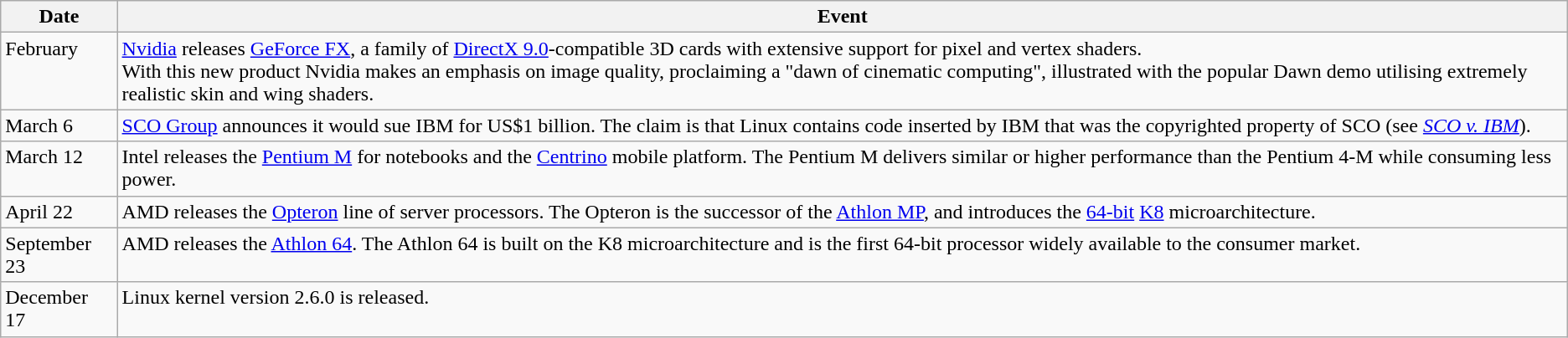<table class="wikitable sortable">
<tr>
<th>Date</th>
<th class="unsortable">Event</th>
</tr>
<tr valign="top">
<td>February</td>
<td><a href='#'>Nvidia</a> releases <a href='#'>GeForce FX</a>, a family of <a href='#'>DirectX 9.0</a>-compatible 3D cards with extensive support for pixel and vertex shaders.<br>With this new product Nvidia makes an emphasis on image quality, proclaiming a "dawn of cinematic computing", illustrated with the popular Dawn demo utilising extremely realistic skin and wing shaders.</td>
</tr>
<tr valign="top">
<td>March 6</td>
<td><a href='#'>SCO Group</a> announces it would sue IBM for US$1 billion. The claim is that Linux contains code inserted by IBM that was the copyrighted property of SCO (see <em><a href='#'>SCO v. IBM</a></em>).</td>
</tr>
<tr valign="top">
<td>March 12</td>
<td>Intel releases the <a href='#'>Pentium M</a> for notebooks and the <a href='#'>Centrino</a> mobile platform. The Pentium M delivers similar or higher performance than the Pentium 4-M while consuming less power.</td>
</tr>
<tr valign="top">
<td>April 22</td>
<td>AMD releases the <a href='#'>Opteron</a> line of server processors. The Opteron is the successor of the <a href='#'>Athlon MP</a>, and introduces the <a href='#'>64-bit</a> <a href='#'>K8</a> microarchitecture.</td>
</tr>
<tr valign="top">
<td>September 23</td>
<td>AMD releases the <a href='#'>Athlon 64</a>. The Athlon 64 is built on the K8 microarchitecture and is the first 64-bit processor widely available to the consumer market.</td>
</tr>
<tr valign="top">
<td>December 17</td>
<td>Linux kernel version 2.6.0 is released.</td>
</tr>
</table>
